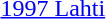<table>
<tr>
<td><a href='#'>1997 Lahti</a></td>
<td></td>
<td></td>
<td></td>
</tr>
</table>
